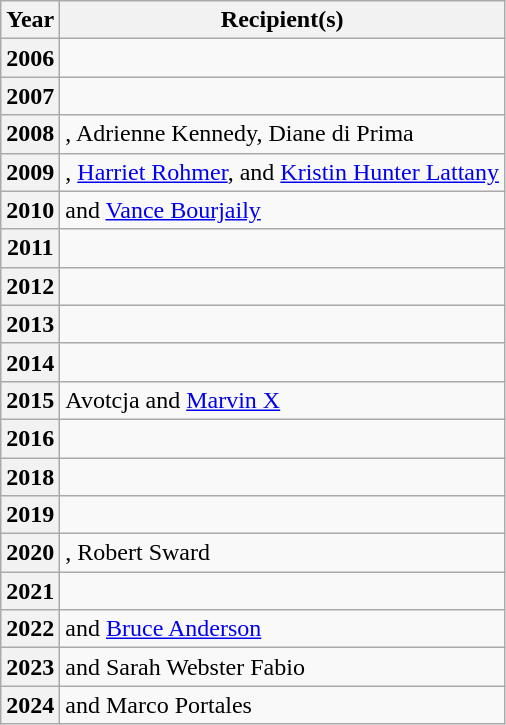<table class="wikitable">
<tr>
<th>Year</th>
<th>Recipient(s)</th>
</tr>
<tr>
<th>2006</th>
<td></td>
</tr>
<tr>
<th>2007</th>
<td></td>
</tr>
<tr>
<th>2008</th>
<td>, Adrienne Kennedy, Diane di Prima</td>
</tr>
<tr>
<th>2009</th>
<td>, <a href='#'>Harriet Rohmer</a>, and <a href='#'>Kristin Hunter Lattany</a></td>
</tr>
<tr>
<th>2010</th>
<td> and <a href='#'>Vance Bourjaily</a></td>
</tr>
<tr>
<th>2011</th>
<td></td>
</tr>
<tr>
<th>2012</th>
<td></td>
</tr>
<tr>
<th>2013</th>
<td></td>
</tr>
<tr>
<th>2014</th>
<td></td>
</tr>
<tr>
<th>2015</th>
<td>Avotcja and <a href='#'>Marvin X</a></td>
</tr>
<tr>
<th>2016</th>
<td></td>
</tr>
<tr>
<th>2018</th>
<td></td>
</tr>
<tr>
<th>2019</th>
<td></td>
</tr>
<tr>
<th>2020</th>
<td>, Robert Sward</td>
</tr>
<tr>
<th>2021</th>
<td></td>
</tr>
<tr>
<th>2022</th>
<td> and <a href='#'>Bruce Anderson</a></td>
</tr>
<tr>
<th>2023</th>
<td> and Sarah Webster Fabio</td>
</tr>
<tr>
<th>2024</th>
<td> and Marco Portales</td>
</tr>
</table>
